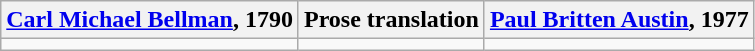<table class="wikitable">
<tr>
<th><a href='#'>Carl Michael Bellman</a>, 1790</th>
<th>Prose translation</th>
<th><a href='#'>Paul Britten Austin</a>, 1977</th>
</tr>
<tr>
<td></td>
<td></td>
<td></td>
</tr>
</table>
